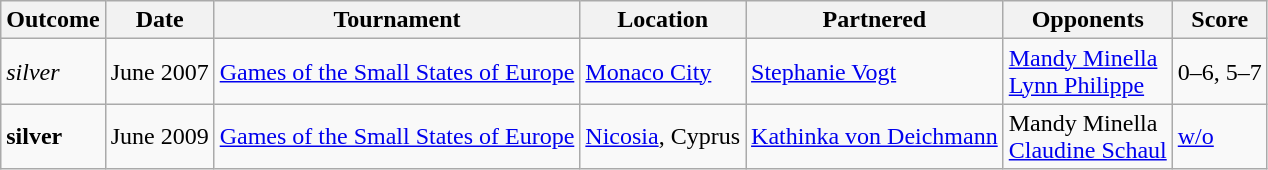<table class="wikitable">
<tr>
<th>Outcome</th>
<th>Date</th>
<th>Tournament</th>
<th>Location</th>
<th>Partnered</th>
<th>Opponents</th>
<th>Score</th>
</tr>
<tr>
<td> <em>silver</em></td>
<td>June 2007</td>
<td><a href='#'>Games of the Small States of Europe</a></td>
<td><a href='#'>Monaco City</a></td>
<td> <a href='#'>Stephanie Vogt</a></td>
<td> <a href='#'>Mandy Minella</a><br> <a href='#'>Lynn Philippe</a></td>
<td>0–6, 5–7</td>
</tr>
<tr>
<td> <strong>silver</strong></td>
<td>June 2009</td>
<td><a href='#'>Games of the Small States of Europe</a></td>
<td><a href='#'>Nicosia</a>, Cyprus</td>
<td> <a href='#'>Kathinka von Deichmann</a></td>
<td> Mandy Minella<br> <a href='#'>Claudine Schaul</a></td>
<td><a href='#'>w/o</a></td>
</tr>
</table>
